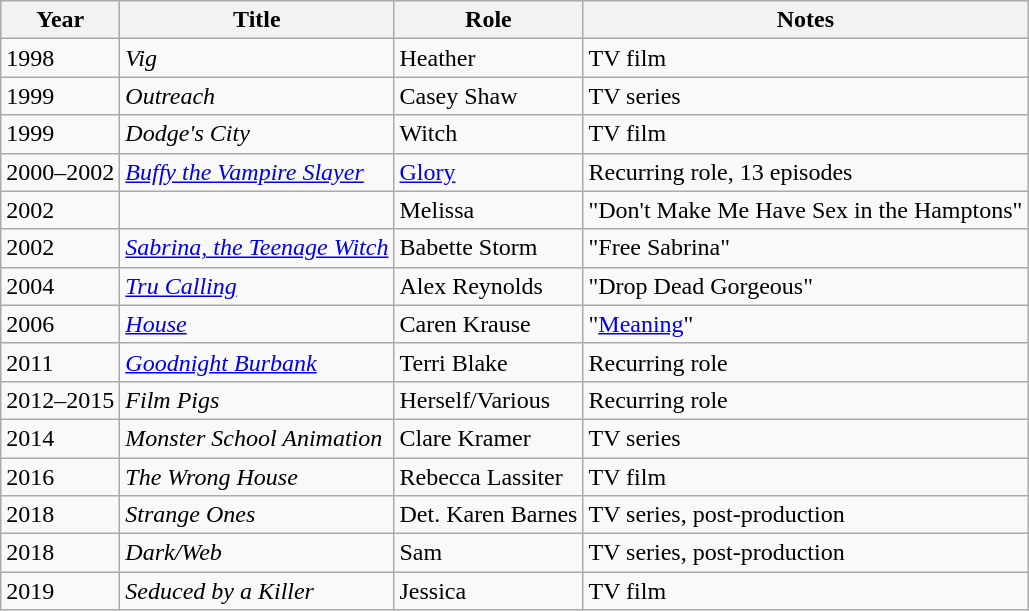<table class="wikitable sortable">
<tr>
<th>Year</th>
<th>Title</th>
<th>Role</th>
<th class="unsortable">Notes</th>
</tr>
<tr>
<td>1998</td>
<td><em>Vig</em></td>
<td>Heather</td>
<td>TV film</td>
</tr>
<tr>
<td>1999</td>
<td><em>Outreach</em></td>
<td>Casey Shaw</td>
<td>TV series</td>
</tr>
<tr>
<td>1999</td>
<td><em>Dodge's City</em></td>
<td>Witch</td>
<td>TV film</td>
</tr>
<tr>
<td>2000–2002</td>
<td><em><a href='#'>Buffy the Vampire Slayer</a></em></td>
<td><a href='#'>Glory</a></td>
<td>Recurring role, 13 episodes</td>
</tr>
<tr>
<td>2002</td>
<td><em></em></td>
<td>Melissa</td>
<td>"Don't Make Me Have Sex in the Hamptons"</td>
</tr>
<tr>
<td>2002</td>
<td><em><a href='#'>Sabrina, the Teenage Witch</a></em></td>
<td>Babette Storm</td>
<td>"Free Sabrina"</td>
</tr>
<tr>
<td>2004</td>
<td><em><a href='#'>Tru Calling</a></em></td>
<td>Alex Reynolds</td>
<td>"Drop Dead Gorgeous"</td>
</tr>
<tr>
<td>2006</td>
<td><em><a href='#'>House</a></em></td>
<td>Caren Krause</td>
<td>"<a href='#'>Meaning</a>"</td>
</tr>
<tr>
<td>2011</td>
<td><em><a href='#'>Goodnight Burbank</a></em></td>
<td>Terri Blake</td>
<td>Recurring role</td>
</tr>
<tr>
<td>2012–2015</td>
<td><em>Film Pigs</em></td>
<td>Herself/Various</td>
<td>Recurring role</td>
</tr>
<tr>
<td>2014</td>
<td><em>Monster School Animation</em></td>
<td>Clare Kramer</td>
<td>TV series</td>
</tr>
<tr>
<td>2016</td>
<td><em>The Wrong House</em></td>
<td>Rebecca Lassiter</td>
<td>TV film</td>
</tr>
<tr>
<td>2018</td>
<td><em>Strange Ones</em></td>
<td>Det. Karen Barnes</td>
<td>TV series, post-production</td>
</tr>
<tr>
<td>2018</td>
<td><em>Dark/Web</em></td>
<td>Sam</td>
<td>TV series, post-production</td>
</tr>
<tr>
<td>2019</td>
<td><em>Seduced by a Killer</em></td>
<td>Jessica</td>
<td>TV film</td>
</tr>
</table>
